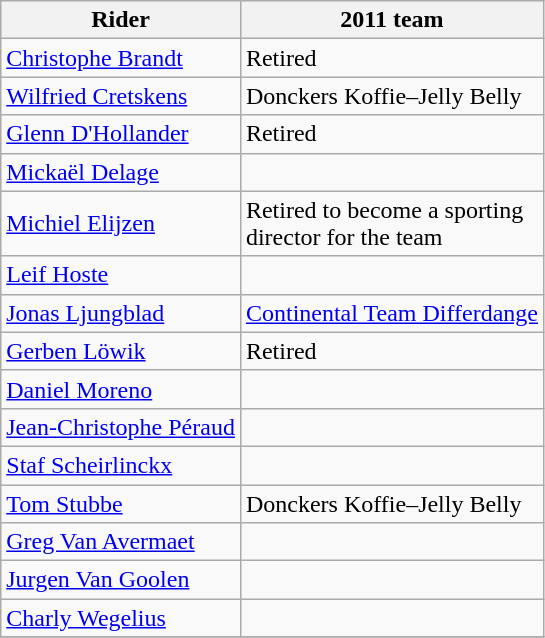<table class="wikitable">
<tr>
<th>Rider</th>
<th>2011 team</th>
</tr>
<tr>
<td><a href='#'>Christophe Brandt</a></td>
<td>Retired</td>
</tr>
<tr>
<td><a href='#'>Wilfried Cretskens</a></td>
<td>Donckers Koffie–Jelly Belly</td>
</tr>
<tr>
<td><a href='#'>Glenn D'Hollander</a></td>
<td>Retired</td>
</tr>
<tr>
<td><a href='#'>Mickaël Delage</a></td>
<td></td>
</tr>
<tr>
<td><a href='#'>Michiel Elijzen</a></td>
<td>Retired to become a sporting<br>director for the team</td>
</tr>
<tr>
<td><a href='#'>Leif Hoste</a></td>
<td></td>
</tr>
<tr>
<td><a href='#'>Jonas Ljungblad</a></td>
<td><a href='#'>Continental Team Differdange</a></td>
</tr>
<tr>
<td><a href='#'>Gerben Löwik</a></td>
<td>Retired</td>
</tr>
<tr>
<td><a href='#'>Daniel Moreno</a></td>
<td></td>
</tr>
<tr>
<td><a href='#'>Jean-Christophe Péraud</a></td>
<td></td>
</tr>
<tr>
<td><a href='#'>Staf Scheirlinckx</a></td>
<td></td>
</tr>
<tr>
<td><a href='#'>Tom Stubbe</a></td>
<td>Donckers Koffie–Jelly Belly</td>
</tr>
<tr>
<td><a href='#'>Greg Van Avermaet</a></td>
<td></td>
</tr>
<tr>
<td><a href='#'>Jurgen Van Goolen</a></td>
<td></td>
</tr>
<tr>
<td><a href='#'>Charly Wegelius</a></td>
<td></td>
</tr>
<tr>
</tr>
</table>
